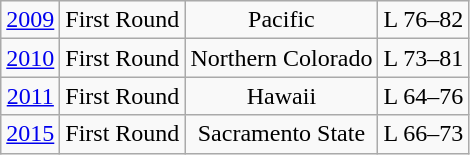<table class="wikitable">
<tr align="center">
<td><a href='#'>2009</a></td>
<td>First Round</td>
<td>Pacific</td>
<td>L 76–82</td>
</tr>
<tr align="center">
<td><a href='#'>2010</a></td>
<td>First Round</td>
<td>Northern Colorado</td>
<td>L 73–81</td>
</tr>
<tr align="center">
<td><a href='#'>2011</a></td>
<td>First Round</td>
<td>Hawaii</td>
<td>L 64–76</td>
</tr>
<tr align="center">
<td><a href='#'>2015</a></td>
<td>First Round</td>
<td>Sacramento State</td>
<td>L 66–73</td>
</tr>
</table>
